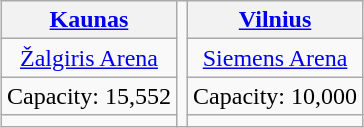<table class="wikitable" style="text-align:center;margin: 1em auto;">
<tr>
<th><a href='#'>Kaunas</a></th>
<td rowspan=4></td>
<th><a href='#'>Vilnius</a></th>
</tr>
<tr>
<td><a href='#'>Žalgiris Arena</a></td>
<td><a href='#'>Siemens Arena</a></td>
</tr>
<tr>
<td>Capacity: 15,552</td>
<td>Capacity: 10,000</td>
</tr>
<tr>
<td></td>
<td></td>
</tr>
</table>
